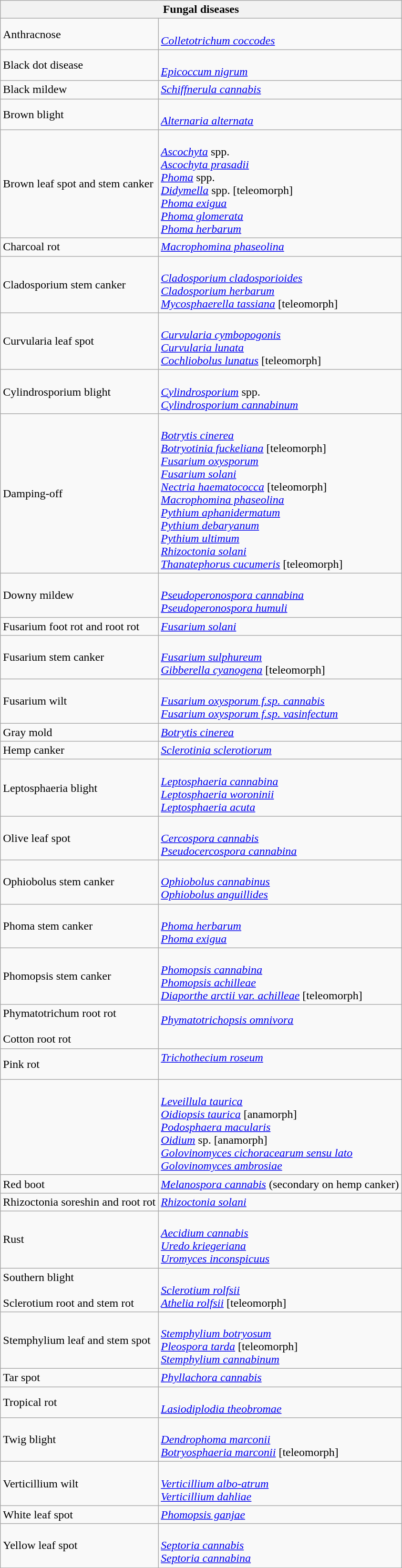<table class="wikitable" style="clear">
<tr>
<th colspan=2><strong>Fungal diseases</strong><br></th>
</tr>
<tr>
<td>Anthracnose</td>
<td><br><em><a href='#'>Colletotrichum coccodes</a></em> <br></td>
</tr>
<tr>
<td>Black dot disease</td>
<td><br><em><a href='#'>Epicoccum nigrum</a></em> <br></td>
</tr>
<tr>
<td>Black mildew</td>
<td><em><a href='#'>Schiffnerula cannabis</a></em></td>
</tr>
<tr>
<td>Brown blight</td>
<td><br><em><a href='#'>Alternaria alternata</a></em> <br></td>
</tr>
<tr>
<td>Brown leaf spot and stem canker</td>
<td><br><em><a href='#'>Ascochyta</a></em> spp. <br>
<em><a href='#'>Ascochyta prasadii</a></em><br>
<em><a href='#'>Phoma</a></em> spp. <br>
<em><a href='#'>Didymella</a></em> spp. [teleomorph] <br>
<em><a href='#'>Phoma exigua</a></em><br>
<em><a href='#'>Phoma glomerata</a></em><br>
<em><a href='#'>Phoma herbarum</a></em></td>
</tr>
<tr>
<td>Charcoal rot</td>
<td><em><a href='#'>Macrophomina phaseolina</a></em></td>
</tr>
<tr>
<td>Cladosporium stem canker</td>
<td><br><em><a href='#'>Cladosporium cladosporioides</a></em><br>
<em><a href='#'>Cladosporium herbarum</a></em><br>
<em><a href='#'>Mycosphaerella tassiana</a></em> [teleomorph]</td>
</tr>
<tr>
<td>Curvularia leaf spot</td>
<td><br><em><a href='#'>Curvularia cymbopogonis</a></em><br>
<em><a href='#'>Curvularia lunata</a></em><br>
<em><a href='#'>Cochliobolus lunatus</a></em> [teleomorph]</td>
</tr>
<tr>
<td>Cylindrosporium blight</td>
<td><br><em><a href='#'>Cylindrosporium</a></em> spp. <br>
<em><a href='#'>Cylindrosporium cannabinum</a></em></td>
</tr>
<tr>
<td>Damping-off</td>
<td><br><em><a href='#'>Botrytis cinerea</a></em><br>
<em><a href='#'>Botryotinia fuckeliana</a></em> [teleomorph] <br>
<em><a href='#'>Fusarium oxysporum</a></em><br>
<em><a href='#'>Fusarium solani</a></em><br>
<em><a href='#'>Nectria haematococca</a></em> [teleomorph] <br>
<em><a href='#'>Macrophomina phaseolina</a></em><br>
<em><a href='#'>Pythium aphanidermatum</a></em><br>
<em><a href='#'>Pythium debaryanum</a></em><br>
<em><a href='#'>Pythium ultimum</a></em><br>
<em><a href='#'>Rhizoctonia solani</a></em><br>
<em><a href='#'>Thanatephorus cucumeris</a></em> [teleomorph] <br></td>
</tr>
<tr>
<td>Downy mildew</td>
<td><br><em><a href='#'>Pseudoperonospora cannabina</a></em><br>
<em><a href='#'>Pseudoperonospora humuli</a></em></td>
</tr>
<tr>
<td>Fusarium foot rot and root rot</td>
<td><em><a href='#'>Fusarium solani</a></em></td>
</tr>
<tr>
<td>Fusarium stem canker</td>
<td><br><em><a href='#'>Fusarium sulphureum</a></em><br>
<em><a href='#'>Gibberella cyanogena</a></em> [teleomorph] <br></td>
</tr>
<tr>
<td>Fusarium wilt</td>
<td><br><em><a href='#'>Fusarium oxysporum f.sp. cannabis</a></em><br>
<em><a href='#'>Fusarium oxysporum f.sp. vasinfectum</a></em></td>
</tr>
<tr>
<td>Gray mold</td>
<td><em><a href='#'>Botrytis cinerea</a></em></td>
</tr>
<tr>
<td>Hemp canker</td>
<td><em><a href='#'>Sclerotinia sclerotiorum</a></em></td>
</tr>
<tr>
<td>Leptosphaeria blight</td>
<td><br><em><a href='#'>Leptosphaeria cannabina</a></em><br>
<em><a href='#'>Leptosphaeria woroninii</a></em><br>
<em><a href='#'>Leptosphaeria acuta</a></em></td>
</tr>
<tr>
<td>Olive leaf spot</td>
<td><br><em><a href='#'>Cercospora cannabis</a></em><br>
<em><a href='#'>Pseudocercospora cannabina</a></em></td>
</tr>
<tr>
<td>Ophiobolus stem canker</td>
<td><br><em><a href='#'>Ophiobolus cannabinus</a></em><br>
<em><a href='#'>Ophiobolus anguillides</a></em></td>
</tr>
<tr>
<td>Phoma stem canker</td>
<td><br><em><a href='#'>Phoma herbarum</a></em><br>
<em><a href='#'>Phoma exigua</a></em></td>
</tr>
<tr>
<td>Phomopsis stem canker</td>
<td><br><em><a href='#'>Phomopsis cannabina</a></em><br>
<em><a href='#'>Phomopsis achilleae</a></em><br>
<em><a href='#'>Diaporthe arctii var. achilleae</a></em> [teleomorph]</td>
</tr>
<tr>
<td>Phymatotrichum root rot<br><br>Cotton root rot</td>
<td><em><a href='#'>Phymatotrichopsis omnivora</a></em> <br><br></td>
</tr>
<tr>
<td>Pink rot</td>
<td><em><a href='#'>Trichothecium roseum</a></em> <br><br></td>
</tr>
<tr>
<td> <br><br></td>
<td><br><em><a href='#'>Leveillula taurica</a></em> <br>
<em><a href='#'>Oidiopsis taurica</a></em> [anamorph] <br>
<em><a href='#'>Podosphaera macularis</a></em> <br><em><a href='#'>Oidium</a></em> sp. [anamorph]<br><em><a href='#'>Golovinomyces cichoracearum sensu lato</a></em> <br>
<em><a href='#'>Golovinomyces ambrosiae</a></em></td>
</tr>
<tr>
<td>Red boot</td>
<td><em><a href='#'>Melanospora cannabis</a></em> (secondary on hemp canker)</td>
</tr>
<tr>
<td>Rhizoctonia soreshin and root rot</td>
<td><em><a href='#'>Rhizoctonia solani</a></em></td>
</tr>
<tr>
<td>Rust</td>
<td><br><em><a href='#'>Aecidium cannabis</a></em><br>
<em><a href='#'>Uredo kriegeriana</a></em><br>
<em><a href='#'>Uromyces inconspicuus</a></em></td>
</tr>
<tr>
<td>Southern blight<br><br>Sclerotium root and stem rot</td>
<td><br><em><a href='#'>Sclerotium rolfsii</a></em><br>
<em><a href='#'>Athelia rolfsii</a></em> [teleomorph]</td>
</tr>
<tr>
<td>Stemphylium leaf and stem spot</td>
<td><br><em><a href='#'>Stemphylium botryosum</a></em><br>
<em><a href='#'>Pleospora tarda</a></em> [teleomorph] <br>
<em><a href='#'>Stemphylium cannabinum</a></em></td>
</tr>
<tr>
<td>Tar spot</td>
<td><em><a href='#'>Phyllachora cannabis</a></em></td>
</tr>
<tr>
<td>Tropical rot</td>
<td><br><em><a href='#'>Lasiodiplodia theobromae</a></em> <br></td>
</tr>
<tr>
<td>Twig blight</td>
<td><br><em><a href='#'>Dendrophoma marconii</a></em><br>
<em><a href='#'>Botryosphaeria marconii</a></em> [teleomorph]</td>
</tr>
<tr>
<td>Verticillium wilt</td>
<td><br><em><a href='#'>Verticillium albo-atrum</a></em><br>
<em><a href='#'>Verticillium dahliae</a></em></td>
</tr>
<tr>
<td>White leaf spot</td>
<td><em><a href='#'>Phomopsis ganjae</a></em></td>
</tr>
<tr>
<td>Yellow leaf spot</td>
<td><br><em><a href='#'>Septoria cannabis</a></em><br>
<em><a href='#'>Septoria cannabina</a></em></td>
</tr>
<tr>
</tr>
</table>
